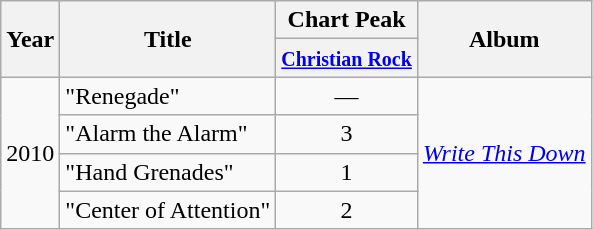<table class="wikitable">
<tr>
<th rowspan="2">Year</th>
<th rowspan="2">Title</th>
<th colspan="1">Chart Peak</th>
<th rowspan="2">Album</th>
</tr>
<tr>
<th><small><a href='#'>Christian Rock</a></small></th>
</tr>
<tr>
<td rowspan="4">2010</td>
<td>"Renegade"</td>
<td style="text-align:center;">—</td>
<td rowspan="4"><em><a href='#'>Write This Down</a></em></td>
</tr>
<tr>
<td>"Alarm the Alarm"</td>
<td style="text-align:center;">3</td>
</tr>
<tr>
<td>"Hand Grenades"</td>
<td style="text-align:center;">1</td>
</tr>
<tr>
<td>"Center of Attention"</td>
<td style="text-align:center;">2</td>
</tr>
</table>
